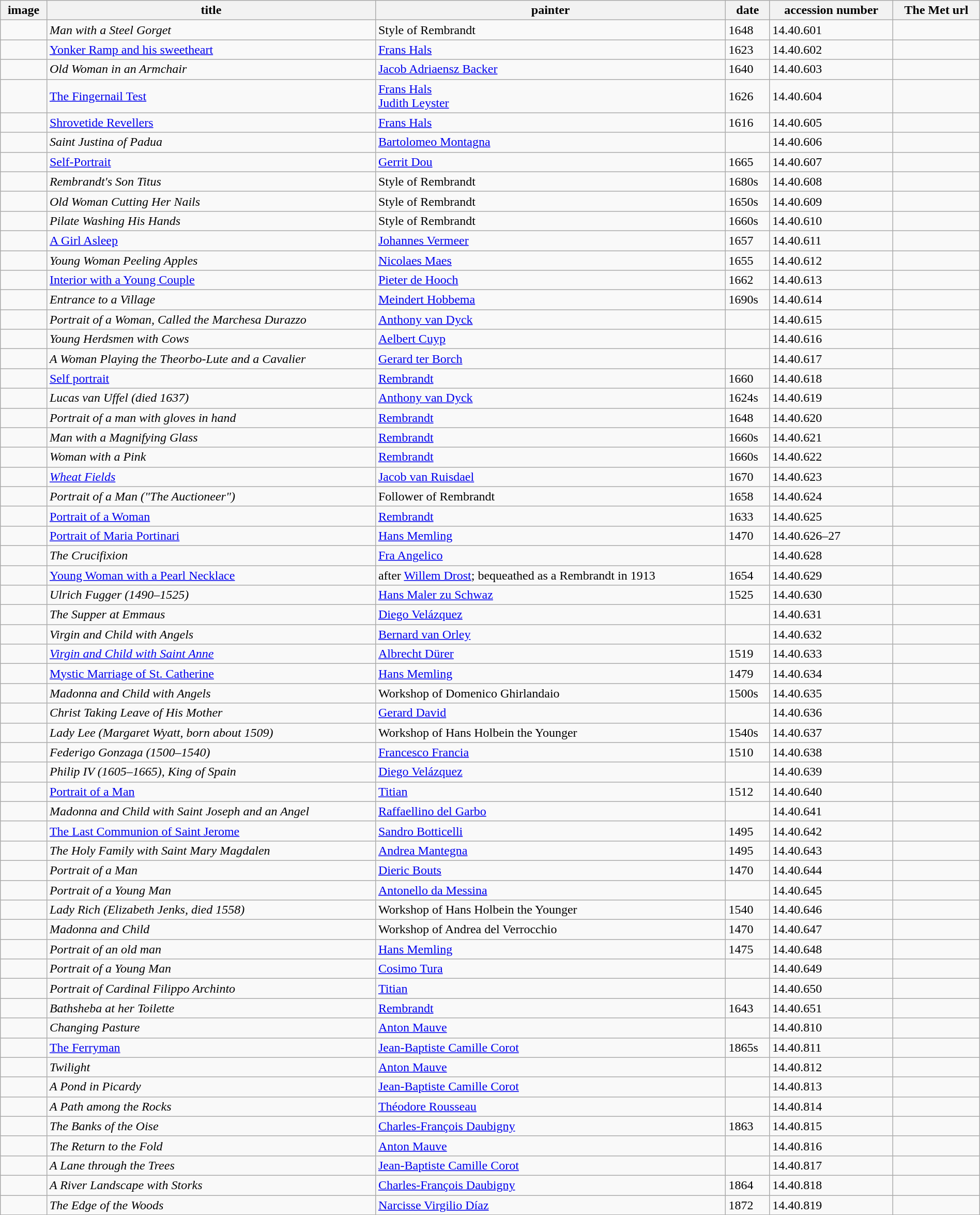<table class='wikitable sortable' style="width:100%">
<tr>
<th>image</th>
<th>title</th>
<th>painter</th>
<th>date</th>
<th>accession number</th>
<th>The Met url</th>
</tr>
<tr>
<td></td>
<td><em>Man with a Steel Gorget</em></td>
<td>Style of Rembrandt</td>
<td>1648</td>
<td>14.40.601</td>
<td></td>
</tr>
<tr>
<td></td>
<td><a href='#'>Yonker Ramp and his sweetheart</a></td>
<td><a href='#'>Frans Hals</a></td>
<td>1623</td>
<td>14.40.602</td>
<td></td>
</tr>
<tr>
<td></td>
<td><em>Old Woman in an Armchair</em></td>
<td><a href='#'>Jacob Adriaensz Backer</a></td>
<td>1640</td>
<td>14.40.603</td>
<td></td>
</tr>
<tr>
<td></td>
<td><a href='#'>The Fingernail Test</a></td>
<td><a href='#'>Frans Hals</a><br><a href='#'>Judith Leyster</a></td>
<td>1626</td>
<td>14.40.604</td>
<td></td>
</tr>
<tr>
<td></td>
<td><a href='#'>Shrovetide Revellers</a></td>
<td><a href='#'>Frans Hals</a></td>
<td>1616</td>
<td>14.40.605</td>
<td></td>
</tr>
<tr>
<td></td>
<td><em>Saint Justina of Padua</em></td>
<td><a href='#'>Bartolomeo Montagna</a></td>
<td></td>
<td>14.40.606</td>
<td></td>
</tr>
<tr>
<td></td>
<td><a href='#'>Self-Portrait</a></td>
<td><a href='#'>Gerrit Dou</a></td>
<td>1665</td>
<td>14.40.607</td>
<td></td>
</tr>
<tr>
<td></td>
<td><em>Rembrandt's Son Titus</em></td>
<td>Style of Rembrandt</td>
<td>1680s</td>
<td>14.40.608</td>
<td></td>
</tr>
<tr>
<td></td>
<td><em>Old Woman Cutting Her Nails</em></td>
<td>Style of Rembrandt</td>
<td>1650s</td>
<td>14.40.609</td>
<td></td>
</tr>
<tr>
<td></td>
<td><em>Pilate Washing His Hands</em></td>
<td>Style of Rembrandt</td>
<td>1660s</td>
<td>14.40.610</td>
<td></td>
</tr>
<tr>
<td></td>
<td><a href='#'>A Girl Asleep</a></td>
<td><a href='#'>Johannes Vermeer</a></td>
<td>1657</td>
<td>14.40.611</td>
<td></td>
</tr>
<tr>
<td></td>
<td><em>Young Woman Peeling Apples</em></td>
<td><a href='#'>Nicolaes Maes</a></td>
<td>1655</td>
<td>14.40.612</td>
<td></td>
</tr>
<tr>
<td></td>
<td><a href='#'>Interior with a Young Couple</a></td>
<td><a href='#'>Pieter de Hooch</a></td>
<td>1662</td>
<td>14.40.613</td>
<td></td>
</tr>
<tr>
<td></td>
<td><em>Entrance to a Village</em></td>
<td><a href='#'>Meindert Hobbema</a></td>
<td>1690s</td>
<td>14.40.614</td>
<td></td>
</tr>
<tr>
<td></td>
<td><em>Portrait of a Woman, Called the Marchesa Durazzo</em></td>
<td><a href='#'>Anthony van Dyck</a></td>
<td></td>
<td>14.40.615</td>
<td></td>
</tr>
<tr>
<td></td>
<td><em>Young Herdsmen with Cows</em></td>
<td><a href='#'>Aelbert Cuyp</a></td>
<td></td>
<td>14.40.616</td>
<td></td>
</tr>
<tr>
<td></td>
<td><em>A Woman Playing the Theorbo-Lute and a Cavalier</em></td>
<td><a href='#'>Gerard ter Borch</a></td>
<td></td>
<td>14.40.617</td>
<td></td>
</tr>
<tr>
<td></td>
<td><a href='#'>Self portrait</a></td>
<td><a href='#'>Rembrandt</a></td>
<td>1660</td>
<td>14.40.618</td>
<td></td>
</tr>
<tr>
<td></td>
<td><em>Lucas van Uffel (died 1637)</em></td>
<td><a href='#'>Anthony van Dyck</a></td>
<td>1624s</td>
<td>14.40.619</td>
<td></td>
</tr>
<tr>
<td></td>
<td><em>Portrait of a man with gloves in hand</em></td>
<td><a href='#'>Rembrandt</a></td>
<td>1648</td>
<td>14.40.620</td>
<td></td>
</tr>
<tr>
<td></td>
<td><em>Man with a Magnifying Glass</em></td>
<td><a href='#'>Rembrandt</a></td>
<td>1660s</td>
<td>14.40.621</td>
<td></td>
</tr>
<tr>
<td></td>
<td><em>Woman with a Pink</em></td>
<td><a href='#'>Rembrandt</a></td>
<td>1660s</td>
<td>14.40.622</td>
<td></td>
</tr>
<tr>
<td></td>
<td><em><a href='#'>Wheat Fields</a></em></td>
<td><a href='#'>Jacob van Ruisdael</a></td>
<td>1670</td>
<td>14.40.623</td>
<td></td>
</tr>
<tr>
<td></td>
<td><em>Portrait of a Man ("The Auctioneer")</em></td>
<td>Follower of Rembrandt</td>
<td>1658</td>
<td>14.40.624</td>
<td></td>
</tr>
<tr>
<td></td>
<td><a href='#'>Portrait of a Woman</a></td>
<td><a href='#'>Rembrandt</a></td>
<td>1633</td>
<td>14.40.625</td>
<td></td>
</tr>
<tr>
<td></td>
<td><a href='#'>Portrait of Maria Portinari</a></td>
<td><a href='#'>Hans Memling</a></td>
<td>1470</td>
<td>14.40.626–27</td>
<td></td>
</tr>
<tr>
<td></td>
<td><em>The Crucifixion</em></td>
<td><a href='#'>Fra Angelico</a></td>
<td></td>
<td>14.40.628</td>
<td></td>
</tr>
<tr>
<td></td>
<td><a href='#'>Young Woman with a Pearl Necklace</a></td>
<td>after <a href='#'>Willem Drost</a>; bequeathed as a Rembrandt in 1913</td>
<td>1654</td>
<td>14.40.629</td>
<td></td>
</tr>
<tr>
<td></td>
<td><em>Ulrich Fugger (1490–1525)</em></td>
<td><a href='#'>Hans Maler zu Schwaz</a></td>
<td>1525</td>
<td>14.40.630</td>
<td></td>
</tr>
<tr>
<td></td>
<td><em>The Supper at Emmaus</em></td>
<td><a href='#'>Diego Velázquez</a></td>
<td></td>
<td>14.40.631</td>
<td></td>
</tr>
<tr>
<td></td>
<td><em>Virgin and Child with Angels</em></td>
<td><a href='#'>Bernard van Orley</a></td>
<td></td>
<td>14.40.632</td>
<td></td>
</tr>
<tr>
<td></td>
<td><em><a href='#'>Virgin and Child with Saint Anne</a></em></td>
<td><a href='#'>Albrecht Dürer</a></td>
<td>1519</td>
<td>14.40.633</td>
<td></td>
</tr>
<tr>
<td></td>
<td><a href='#'>Mystic Marriage of St. Catherine</a></td>
<td><a href='#'>Hans Memling</a></td>
<td>1479</td>
<td>14.40.634</td>
<td></td>
</tr>
<tr>
<td></td>
<td><em>Madonna and Child with Angels</em></td>
<td>Workshop of Domenico Ghirlandaio</td>
<td>1500s</td>
<td>14.40.635</td>
<td></td>
</tr>
<tr>
<td></td>
<td><em>Christ Taking Leave of His Mother</em></td>
<td><a href='#'>Gerard David</a></td>
<td></td>
<td>14.40.636</td>
<td></td>
</tr>
<tr>
<td></td>
<td><em>Lady Lee (Margaret Wyatt, born about 1509)</em></td>
<td>Workshop of Hans Holbein the Younger</td>
<td>1540s</td>
<td>14.40.637</td>
<td></td>
</tr>
<tr>
<td></td>
<td><em>Federigo Gonzaga (1500–1540)</em></td>
<td><a href='#'>Francesco Francia</a></td>
<td>1510</td>
<td>14.40.638</td>
<td></td>
</tr>
<tr>
<td></td>
<td><em>Philip IV (1605–1665), King of Spain</em></td>
<td><a href='#'>Diego Velázquez</a></td>
<td></td>
<td>14.40.639</td>
<td></td>
</tr>
<tr>
<td></td>
<td><a href='#'>Portrait of a Man</a></td>
<td><a href='#'>Titian</a></td>
<td>1512</td>
<td>14.40.640</td>
<td></td>
</tr>
<tr>
<td></td>
<td><em>Madonna and Child with Saint Joseph and an Angel</em></td>
<td><a href='#'>Raffaellino del Garbo</a></td>
<td></td>
<td>14.40.641</td>
<td></td>
</tr>
<tr>
<td></td>
<td><a href='#'>The Last Communion of Saint Jerome</a></td>
<td><a href='#'>Sandro Botticelli</a></td>
<td>1495</td>
<td>14.40.642</td>
<td></td>
</tr>
<tr>
<td></td>
<td><em>The Holy Family with Saint Mary Magdalen</em></td>
<td><a href='#'>Andrea Mantegna</a></td>
<td>1495</td>
<td>14.40.643</td>
<td></td>
</tr>
<tr>
<td></td>
<td><em>Portrait of a Man</em></td>
<td><a href='#'>Dieric Bouts</a></td>
<td>1470</td>
<td>14.40.644</td>
<td></td>
</tr>
<tr>
<td></td>
<td><em>Portrait of a Young Man</em></td>
<td><a href='#'>Antonello da Messina</a></td>
<td></td>
<td>14.40.645</td>
<td></td>
</tr>
<tr>
<td></td>
<td><em>Lady Rich (Elizabeth Jenks, died 1558)</em></td>
<td>Workshop of Hans Holbein the Younger</td>
<td>1540</td>
<td>14.40.646</td>
<td></td>
</tr>
<tr>
<td></td>
<td><em>Madonna and Child</em></td>
<td>Workshop of Andrea del Verrocchio</td>
<td>1470</td>
<td>14.40.647</td>
<td></td>
</tr>
<tr>
<td></td>
<td><em>Portrait of an old man</em></td>
<td><a href='#'>Hans Memling</a></td>
<td>1475</td>
<td>14.40.648</td>
<td></td>
</tr>
<tr>
<td></td>
<td><em>Portrait of a Young Man</em></td>
<td><a href='#'>Cosimo Tura</a></td>
<td></td>
<td>14.40.649</td>
<td></td>
</tr>
<tr>
<td></td>
<td><em>Portrait of Cardinal Filippo Archinto</em></td>
<td><a href='#'>Titian</a></td>
<td></td>
<td>14.40.650</td>
<td></td>
</tr>
<tr>
<td></td>
<td><em>Bathsheba at her Toilette</em></td>
<td><a href='#'>Rembrandt</a></td>
<td>1643</td>
<td>14.40.651</td>
<td></td>
</tr>
<tr>
<td></td>
<td><em>Changing Pasture</em></td>
<td><a href='#'>Anton Mauve</a></td>
<td></td>
<td>14.40.810</td>
<td></td>
</tr>
<tr>
<td></td>
<td><a href='#'>The Ferryman</a></td>
<td><a href='#'>Jean-Baptiste Camille Corot</a></td>
<td>1865s</td>
<td>14.40.811</td>
<td></td>
</tr>
<tr>
<td></td>
<td><em>Twilight</em></td>
<td><a href='#'>Anton Mauve</a></td>
<td></td>
<td>14.40.812</td>
<td></td>
</tr>
<tr>
<td></td>
<td><em>A Pond in Picardy</em></td>
<td><a href='#'>Jean-Baptiste Camille Corot</a></td>
<td></td>
<td>14.40.813</td>
<td></td>
</tr>
<tr>
<td></td>
<td><em>A Path among the Rocks</em></td>
<td><a href='#'>Théodore Rousseau</a></td>
<td></td>
<td>14.40.814</td>
<td></td>
</tr>
<tr>
<td></td>
<td><em>The Banks of the Oise</em></td>
<td><a href='#'>Charles-François Daubigny</a></td>
<td>1863</td>
<td>14.40.815</td>
<td></td>
</tr>
<tr>
<td></td>
<td><em>The Return to the Fold</em></td>
<td><a href='#'>Anton Mauve</a></td>
<td></td>
<td>14.40.816</td>
<td></td>
</tr>
<tr>
<td></td>
<td><em>A Lane through the Trees</em></td>
<td><a href='#'>Jean-Baptiste Camille Corot</a></td>
<td></td>
<td>14.40.817</td>
<td></td>
</tr>
<tr>
<td></td>
<td><em>A River Landscape with Storks</em></td>
<td><a href='#'>Charles-François Daubigny</a></td>
<td>1864</td>
<td>14.40.818</td>
<td></td>
</tr>
<tr>
<td></td>
<td><em>The Edge of the Woods</em></td>
<td><a href='#'>Narcisse Virgilio Díaz</a></td>
<td>1872</td>
<td>14.40.819</td>
<td></td>
</tr>
</table>
